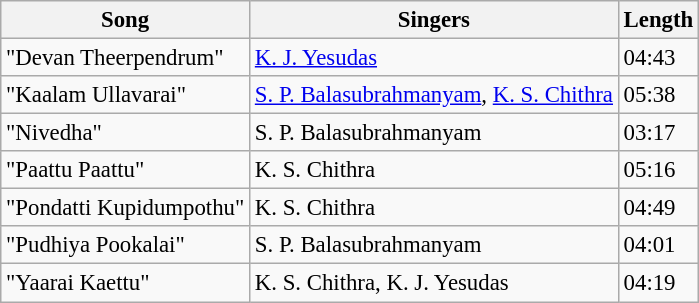<table class="wikitable" style="font-size: 95%;">
<tr>
<th>Song</th>
<th>Singers</th>
<th>Length</th>
</tr>
<tr>
<td>"Devan Theerpendrum"</td>
<td><a href='#'>K. J. Yesudas</a></td>
<td>04:43</td>
</tr>
<tr>
<td>"Kaalam Ullavarai"</td>
<td><a href='#'>S. P. Balasubrahmanyam</a>, <a href='#'>K. S. Chithra</a></td>
<td>05:38</td>
</tr>
<tr>
<td>"Nivedha"</td>
<td>S. P. Balasubrahmanyam</td>
<td>03:17</td>
</tr>
<tr>
<td>"Paattu Paattu"</td>
<td>K. S. Chithra</td>
<td>05:16</td>
</tr>
<tr>
<td>"Pondatti Kupidumpothu"</td>
<td>K. S. Chithra</td>
<td>04:49</td>
</tr>
<tr>
<td>"Pudhiya Pookalai"</td>
<td>S. P. Balasubrahmanyam</td>
<td>04:01</td>
</tr>
<tr>
<td>"Yaarai Kaettu"</td>
<td>K. S. Chithra, K. J. Yesudas</td>
<td>04:19</td>
</tr>
</table>
